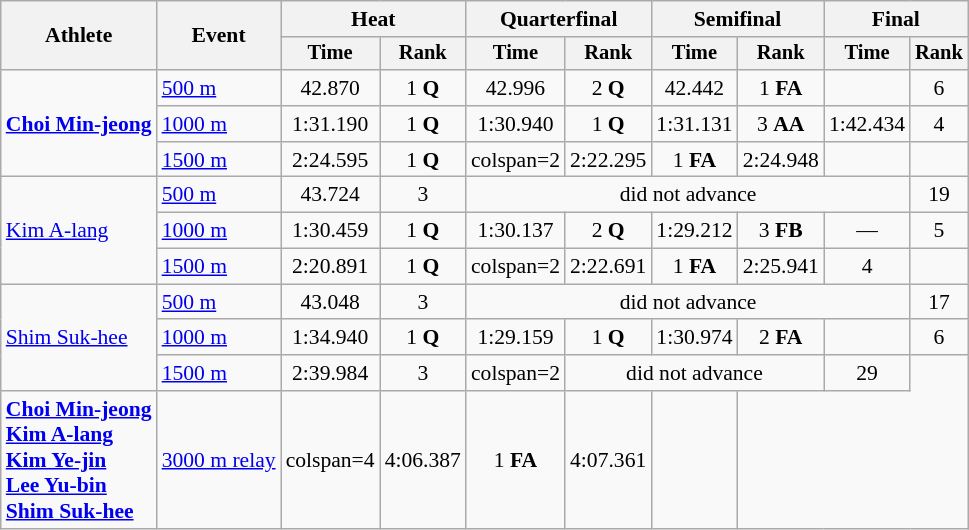<table class="wikitable" style="font-size:90%">
<tr>
<th rowspan=2>Athlete</th>
<th rowspan=2>Event</th>
<th colspan=2>Heat</th>
<th colspan=2>Quarterfinal</th>
<th colspan=2>Semifinal</th>
<th colspan=2>Final</th>
</tr>
<tr style="font-size:95%">
<th>Time</th>
<th>Rank</th>
<th>Time</th>
<th>Rank</th>
<th>Time</th>
<th>Rank</th>
<th>Time</th>
<th>Rank</th>
</tr>
<tr align=center>
<td align=left rowspan=3><strong><a href='#'>Choi Min-jeong</a></strong></td>
<td align=left><a href='#'>500 m</a></td>
<td>42.870 </td>
<td>1 <strong>Q</strong></td>
<td>42.996</td>
<td>2 <strong>Q</strong></td>
<td>42.442 </td>
<td>1 <strong>FA</strong></td>
<td></td>
<td>6</td>
</tr>
<tr align=center>
<td align=left><a href='#'>1000 m</a></td>
<td>1:31.190</td>
<td>1 <strong>Q</strong></td>
<td>1:30.940</td>
<td>1 <strong>Q</strong></td>
<td>1:31.131</td>
<td>3 <strong>AA</strong></td>
<td>1:42.434</td>
<td>4</td>
</tr>
<tr align=center>
<td align=left><a href='#'>1500 m</a></td>
<td>2:24.595</td>
<td>1 <strong>Q</strong></td>
<td>colspan=2 </td>
<td>2:22.295</td>
<td>1 <strong>FA</strong></td>
<td>2:24.948</td>
<td></td>
</tr>
<tr align=center>
<td align=left rowspan=3><a href='#'>Kim A-lang</a></td>
<td align=left><a href='#'>500 m</a></td>
<td>43.724</td>
<td>3</td>
<td colspan="5">did not advance</td>
<td>19</td>
</tr>
<tr align=center>
<td align=left><a href='#'>1000 m</a></td>
<td>1:30.459</td>
<td>1 <strong>Q</strong></td>
<td>1:30.137</td>
<td>2 <strong>Q</strong></td>
<td>1:29.212</td>
<td>3 <strong>FB</strong></td>
<td>—</td>
<td>5</td>
</tr>
<tr align=center>
<td align=left><a href='#'>1500 m</a></td>
<td>2:20.891</td>
<td>1 <strong>Q</strong></td>
<td>colspan=2 </td>
<td>2:22.691</td>
<td>1 <strong>FA</strong></td>
<td>2:25.941</td>
<td>4</td>
</tr>
<tr align=center>
<td align=left rowspan=3><a href='#'>Shim Suk-hee</a></td>
<td align=left><a href='#'>500 m</a></td>
<td>43.048</td>
<td>3</td>
<td colspan="5">did not advance</td>
<td>17</td>
</tr>
<tr align=center>
<td align=left><a href='#'>1000 m</a></td>
<td>1:34.940</td>
<td>1 <strong>Q</strong></td>
<td>1:29.159</td>
<td>1 <strong>Q</strong></td>
<td>1:30.974</td>
<td>2 <strong>FA</strong></td>
<td></td>
<td>6</td>
</tr>
<tr align=center>
<td align=left><a href='#'>1500 m</a></td>
<td>2:39.984</td>
<td>3</td>
<td>colspan=2 </td>
<td colspan="3">did not advance</td>
<td>29</td>
</tr>
<tr align=center>
<td align=left><strong><a href='#'>Choi Min-jeong</a><br><a href='#'>Kim A-lang</a><br><a href='#'>Kim Ye-jin</a><br><a href='#'>Lee Yu-bin</a><br><a href='#'>Shim Suk-hee</a></strong></td>
<td align=left><a href='#'>3000 m relay</a></td>
<td>colspan=4 </td>
<td>4:06.387 </td>
<td>1 <strong>FA</strong></td>
<td>4:07.361</td>
<td></td>
</tr>
</table>
